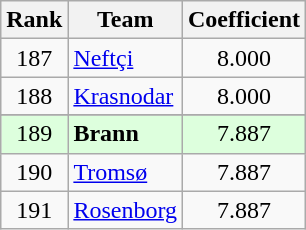<table class="wikitable" style="text-align: center;">
<tr>
<th>Rank</th>
<th>Team</th>
<th>Coefficient</th>
</tr>
<tr>
<td>187</td>
<td align=left> <a href='#'>Neftçi</a></td>
<td>8.000</td>
</tr>
<tr>
<td>188</td>
<td align=left> <a href='#'>Krasnodar</a></td>
<td>8.000</td>
</tr>
<tr>
</tr>
<tr bgcolor="#ddffdd">
<td>189</td>
<td align=left> <strong>Brann</strong></td>
<td>7.887</td>
</tr>
<tr>
<td>190</td>
<td align=left> <a href='#'>Tromsø</a></td>
<td>7.887</td>
</tr>
<tr>
<td>191</td>
<td align=left> <a href='#'>Rosenborg</a></td>
<td>7.887</td>
</tr>
</table>
